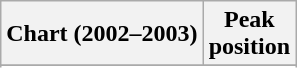<table class="wikitable sortable plainrowheaders" style="text-align:center">
<tr>
<th>Chart (2002–2003)</th>
<th>Peak <br> position</th>
</tr>
<tr>
</tr>
<tr>
</tr>
<tr>
</tr>
<tr>
</tr>
<tr>
</tr>
<tr>
</tr>
<tr>
</tr>
<tr>
</tr>
</table>
